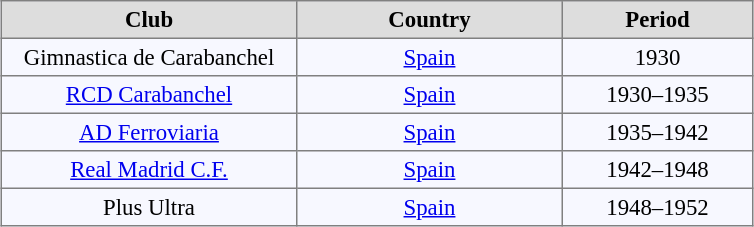<table align="center" bgcolor="#f7f8ff" cellpadding="3" cellspacing="0" border="1" style="font-size: 95%; border: gray solid 1px; border-collapse: collapse;">
<tr align=center bgcolor=#DDDDDD style="color:black;">
<th width="190">Club</th>
<th width="170">Country</th>
<th width="120">Period</th>
</tr>
<tr align=center>
<td>Gimnastica de Carabanchel</td>
<td><a href='#'>Spain</a></td>
<td>1930</td>
</tr>
<tr align=center>
<td><a href='#'>RCD Carabanchel</a></td>
<td><a href='#'>Spain</a></td>
<td>1930–1935</td>
</tr>
<tr align=center>
<td><a href='#'>AD Ferroviaria</a></td>
<td><a href='#'>Spain</a></td>
<td>1935–1942</td>
</tr>
<tr align=center>
<td><a href='#'>Real Madrid C.F.</a></td>
<td><a href='#'>Spain</a></td>
<td>1942–1948</td>
</tr>
<tr align=center>
<td>Plus Ultra</td>
<td><a href='#'>Spain</a></td>
<td>1948–1952</td>
</tr>
</table>
